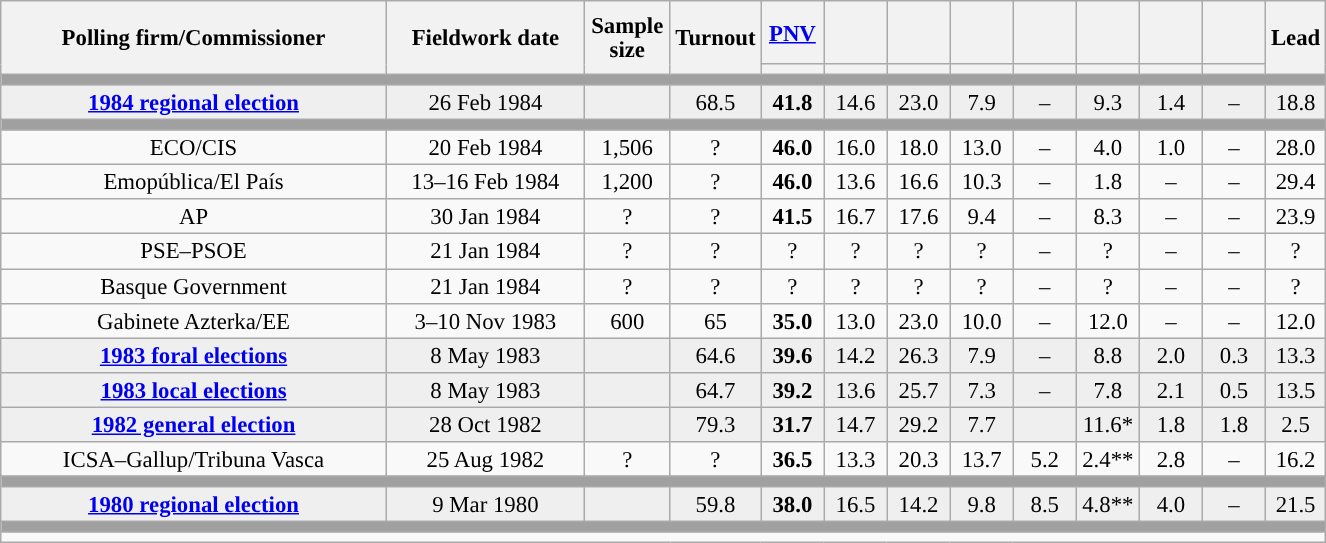<table class="wikitable collapsible collapsed" style="text-align:center; font-size:95%; line-height:16px;">
<tr style="height:42px;">
<th style="width:250px;" rowspan="2">Polling firm/Commissioner</th>
<th style="width:125px;" rowspan="2">Fieldwork date</th>
<th style="width:50px;" rowspan="2">Sample size</th>
<th style="width:45px;" rowspan="2">Turnout</th>
<th style="width:35px;"><a href='#'>PNV</a></th>
<th style="width:35px;"></th>
<th style="width:35px;"></th>
<th style="width:35px;"></th>
<th style="width:35px;"></th>
<th style="width:35px;"></th>
<th style="width:35px;"></th>
<th style="width:35px;"></th>
<th style="width:30px;" rowspan="2">Lead</th>
</tr>
<tr>
<th style="color:inherit;background:"></th>
<th style="color:inherit;background:"></th>
<th style="color:inherit;background:"></th>
<th style="color:inherit;background:"></th>
<th style="color:inherit;background:"></th>
<th style="color:inherit;background:"></th>
<th style="color:inherit;background:"></th>
<th style="color:inherit;background:"></th>
</tr>
<tr>
<td colspan="13" style="background:#A0A0A0"></td>
</tr>
<tr style="background:#EFEFEF;">
<td><strong><a href='#'>1984 regional election</a></strong></td>
<td>26 Feb 1984</td>
<td></td>
<td>68.5</td>
<td><strong>41.8</strong><br></td>
<td>14.6<br></td>
<td>23.0<br></td>
<td>7.9<br></td>
<td>–</td>
<td>9.3<br></td>
<td>1.4<br></td>
<td>–</td>
<td style="background:">18.8</td>
</tr>
<tr>
<td colspan="13" style="background:#A0A0A0"></td>
</tr>
<tr>
<td>ECO/CIS</td>
<td>20 Feb 1984</td>
<td>1,506</td>
<td>?</td>
<td><strong>46.0</strong></td>
<td>16.0</td>
<td>18.0</td>
<td>13.0</td>
<td>–</td>
<td>4.0</td>
<td>1.0</td>
<td>–</td>
<td style="background:">28.0</td>
</tr>
<tr>
<td>Emopública/El País</td>
<td>13–16 Feb 1984</td>
<td>1,200</td>
<td>?</td>
<td><strong>46.0</strong><br></td>
<td>13.6<br></td>
<td>16.6<br></td>
<td>10.3<br></td>
<td>–</td>
<td>1.8<br></td>
<td>–</td>
<td>–</td>
<td style="background:">29.4</td>
</tr>
<tr>
<td>AP</td>
<td>30 Jan 1984</td>
<td>?</td>
<td>?</td>
<td><strong>41.5</strong></td>
<td>16.7</td>
<td>17.6</td>
<td>9.4</td>
<td>–</td>
<td>8.3</td>
<td>–</td>
<td>–</td>
<td style="background:">23.9</td>
</tr>
<tr>
<td>PSE–PSOE</td>
<td>21 Jan 1984</td>
<td>?</td>
<td>?</td>
<td>?<br></td>
<td>?<br></td>
<td>?<br></td>
<td>?<br></td>
<td>–</td>
<td>?<br></td>
<td>–</td>
<td>–</td>
<td style="background:">?</td>
</tr>
<tr>
<td>Basque Government</td>
<td>21 Jan 1984</td>
<td>?</td>
<td>?</td>
<td>?<br></td>
<td>?<br></td>
<td>?<br></td>
<td>?<br></td>
<td>–</td>
<td>?<br></td>
<td>–</td>
<td>–</td>
<td style="background:">?</td>
</tr>
<tr>
<td>Gabinete Azterka/EE</td>
<td>3–10 Nov 1983</td>
<td>600</td>
<td>65</td>
<td><strong>35.0</strong><br></td>
<td>13.0<br></td>
<td>23.0<br></td>
<td>10.0<br></td>
<td>–</td>
<td>12.0<br></td>
<td>–</td>
<td>–</td>
<td style="background:">12.0</td>
</tr>
<tr style="background:#EFEFEF;">
<td><strong><a href='#'>1983 foral elections</a></strong></td>
<td>8 May 1983</td>
<td></td>
<td>64.6</td>
<td><strong>39.6</strong><br></td>
<td>14.2<br></td>
<td>26.3<br></td>
<td>7.9<br></td>
<td>–</td>
<td>8.8<br></td>
<td>2.0<br></td>
<td>0.3<br></td>
<td style="background:">13.3</td>
</tr>
<tr style="background:#EFEFEF;">
<td><strong><a href='#'>1983 local elections</a></strong></td>
<td>8 May 1983</td>
<td></td>
<td>64.7</td>
<td><strong>39.2</strong></td>
<td>13.6</td>
<td>25.7</td>
<td>7.3</td>
<td>–</td>
<td>7.8</td>
<td>2.1</td>
<td>0.5</td>
<td style="background:">13.5</td>
</tr>
<tr style="background:#EFEFEF;">
<td><strong><a href='#'>1982 general election</a></strong></td>
<td>28 Oct 1982</td>
<td></td>
<td>79.3</td>
<td><strong>31.7</strong><br></td>
<td>14.7<br></td>
<td>29.2<br></td>
<td>7.7<br></td>
<td></td>
<td>11.6*<br></td>
<td>1.8<br></td>
<td>1.8<br></td>
<td style="background:">2.5</td>
</tr>
<tr>
<td>ICSA–Gallup/Tribuna Vasca</td>
<td>25 Aug 1982</td>
<td>?</td>
<td>?</td>
<td><strong>36.5</strong><br></td>
<td>13.3<br></td>
<td>20.3<br></td>
<td>13.7<br></td>
<td>5.2<br></td>
<td>2.4**<br></td>
<td>2.8<br></td>
<td>–</td>
<td style="background:">16.2</td>
</tr>
<tr>
<td colspan="13" style="background:#A0A0A0"></td>
</tr>
<tr style="background:#EFEFEF;">
<td><strong><a href='#'>1980 regional election</a></strong></td>
<td>9 Mar 1980</td>
<td></td>
<td>59.8</td>
<td><strong>38.0</strong><br></td>
<td>16.5<br></td>
<td>14.2<br></td>
<td>9.8<br></td>
<td>8.5<br></td>
<td>4.8**<br></td>
<td>4.0<br></td>
<td>–</td>
<td style="background:">21.5</td>
</tr>
<tr>
<td colspan="13" style="background:#A0A0A0"></td>
</tr>
<tr>
<td align="left" colspan="13"></td>
</tr>
</table>
